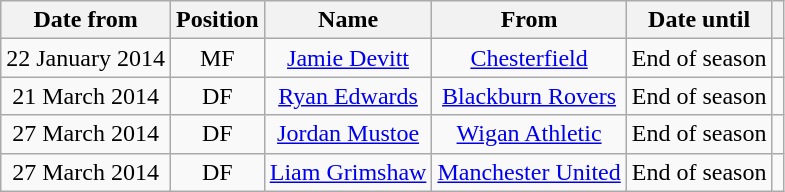<table class="wikitable" style="text-align:center;">
<tr>
<th>Date from</th>
<th>Position</th>
<th>Name</th>
<th>From</th>
<th>Date until</th>
<th></th>
</tr>
<tr>
<td>22 January 2014</td>
<td>MF</td>
<td><a href='#'>Jamie Devitt</a></td>
<td><a href='#'>Chesterfield</a></td>
<td>End of season</td>
<td></td>
</tr>
<tr>
<td>21 March 2014</td>
<td>DF</td>
<td><a href='#'>Ryan Edwards</a></td>
<td><a href='#'>Blackburn Rovers</a></td>
<td>End of season</td>
<td></td>
</tr>
<tr>
<td>27 March 2014</td>
<td>DF</td>
<td><a href='#'>Jordan Mustoe</a></td>
<td><a href='#'>Wigan Athletic</a></td>
<td>End of season</td>
<td></td>
</tr>
<tr>
<td>27 March 2014</td>
<td>DF</td>
<td><a href='#'>Liam Grimshaw</a></td>
<td><a href='#'>Manchester United</a></td>
<td>End of season</td>
<td></td>
</tr>
</table>
